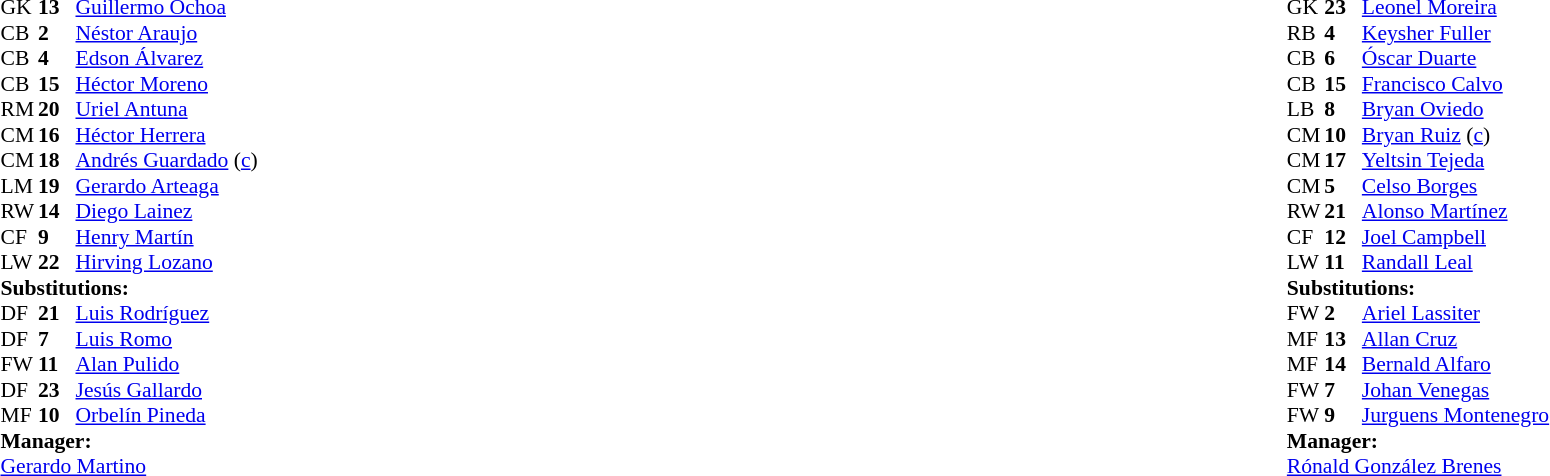<table width="100%">
<tr>
<td valign="top" width="40%"><br><table style="font-size:90%" cellspacing="0" cellpadding="0">
<tr>
<th width=25></th>
<th width=25></th>
</tr>
<tr>
<td>GK</td>
<td><strong>13</strong></td>
<td><a href='#'>Guillermo Ochoa</a></td>
</tr>
<tr>
<td>CB</td>
<td><strong>2</strong></td>
<td><a href='#'>Néstor Araujo</a></td>
</tr>
<tr>
<td>CB</td>
<td><strong>4</strong></td>
<td><a href='#'>Edson Álvarez</a></td>
<td></td>
</tr>
<tr>
<td>CB</td>
<td><strong>15</strong></td>
<td><a href='#'>Héctor Moreno</a></td>
<td></td>
</tr>
<tr>
<td>RM</td>
<td><strong>20</strong></td>
<td><a href='#'>Uriel Antuna</a></td>
<td></td>
</tr>
<tr>
<td>CM</td>
<td><strong>16</strong></td>
<td><a href='#'>Héctor Herrera</a></td>
<td></td>
<td></td>
</tr>
<tr>
<td>CM</td>
<td><strong>18</strong></td>
<td><a href='#'>Andrés Guardado</a> (<a href='#'>c</a>)</td>
<td></td>
<td></td>
</tr>
<tr>
<td>LM</td>
<td><strong>19</strong></td>
<td><a href='#'>Gerardo Arteaga</a></td>
<td></td>
<td></td>
</tr>
<tr>
<td>RW</td>
<td><strong>14</strong></td>
<td><a href='#'>Diego Lainez</a></td>
<td></td>
<td></td>
</tr>
<tr>
<td>CF</td>
<td><strong>9</strong></td>
<td><a href='#'>Henry Martín</a></td>
<td></td>
<td></td>
</tr>
<tr>
<td>LW</td>
<td><strong>22</strong></td>
<td><a href='#'>Hirving Lozano</a></td>
</tr>
<tr>
<td colspan=3><strong>Substitutions:</strong></td>
</tr>
<tr>
<td>DF</td>
<td><strong>21</strong></td>
<td><a href='#'>Luis Rodríguez</a></td>
<td></td>
<td></td>
</tr>
<tr>
<td>DF</td>
<td><strong>7</strong></td>
<td><a href='#'>Luis Romo</a></td>
<td></td>
<td></td>
</tr>
<tr>
<td>FW</td>
<td><strong>11</strong></td>
<td><a href='#'>Alan Pulido</a></td>
<td></td>
<td></td>
</tr>
<tr>
<td>DF</td>
<td><strong>23</strong></td>
<td><a href='#'>Jesús Gallardo</a></td>
<td></td>
<td></td>
</tr>
<tr>
<td>MF</td>
<td><strong>10</strong></td>
<td><a href='#'>Orbelín Pineda</a></td>
<td></td>
<td></td>
</tr>
<tr>
<td colspan=3><strong>Manager:</strong></td>
</tr>
<tr>
<td colspan=3> <a href='#'>Gerardo Martino</a></td>
</tr>
</table>
</td>
<td valign="top"></td>
<td valign="top" width="50%"><br><table style="font-size:90%; margin:auto" cellspacing="0" cellpadding="0">
<tr>
<th width=25></th>
<th width=25></th>
</tr>
<tr>
<td>GK</td>
<td><strong>23</strong></td>
<td><a href='#'>Leonel Moreira</a></td>
</tr>
<tr>
<td>RB</td>
<td><strong>4</strong></td>
<td><a href='#'>Keysher Fuller</a></td>
</tr>
<tr>
<td>CB</td>
<td><strong>6</strong></td>
<td><a href='#'>Óscar Duarte</a></td>
</tr>
<tr>
<td>CB</td>
<td><strong>15</strong></td>
<td><a href='#'>Francisco Calvo</a></td>
<td></td>
</tr>
<tr>
<td>LB</td>
<td><strong>8</strong></td>
<td><a href='#'>Bryan Oviedo</a></td>
</tr>
<tr>
<td>CM</td>
<td><strong>10</strong></td>
<td><a href='#'>Bryan Ruiz</a> (<a href='#'>c</a>)</td>
<td></td>
<td></td>
</tr>
<tr>
<td>CM</td>
<td><strong>17</strong></td>
<td><a href='#'>Yeltsin Tejeda</a></td>
</tr>
<tr>
<td>CM</td>
<td><strong>5</strong></td>
<td><a href='#'>Celso Borges</a></td>
<td></td>
<td></td>
</tr>
<tr>
<td>RW</td>
<td><strong>21</strong></td>
<td><a href='#'>Alonso Martínez</a></td>
<td></td>
<td></td>
</tr>
<tr>
<td>CF</td>
<td><strong>12</strong></td>
<td><a href='#'>Joel Campbell</a></td>
<td></td>
<td></td>
</tr>
<tr>
<td>LW</td>
<td><strong>11</strong></td>
<td><a href='#'>Randall Leal</a></td>
<td></td>
<td></td>
</tr>
<tr>
<td colspan=3><strong>Substitutions:</strong></td>
</tr>
<tr>
<td>FW</td>
<td><strong>2</strong></td>
<td><a href='#'>Ariel Lassiter</a></td>
<td></td>
<td></td>
</tr>
<tr>
<td>MF</td>
<td><strong>13</strong></td>
<td><a href='#'>Allan Cruz</a></td>
<td></td>
<td></td>
</tr>
<tr>
<td>MF</td>
<td><strong>14</strong></td>
<td><a href='#'>Bernald Alfaro</a></td>
<td></td>
<td></td>
</tr>
<tr>
<td>FW</td>
<td><strong>7</strong></td>
<td><a href='#'>Johan Venegas</a></td>
<td></td>
<td></td>
</tr>
<tr>
<td>FW</td>
<td><strong>9</strong></td>
<td><a href='#'>Jurguens Montenegro</a></td>
<td></td>
<td></td>
</tr>
<tr>
<td colspan=3><strong>Manager:</strong></td>
</tr>
<tr>
<td colspan=3> <a href='#'>Rónald González Brenes</a></td>
</tr>
</table>
</td>
</tr>
</table>
